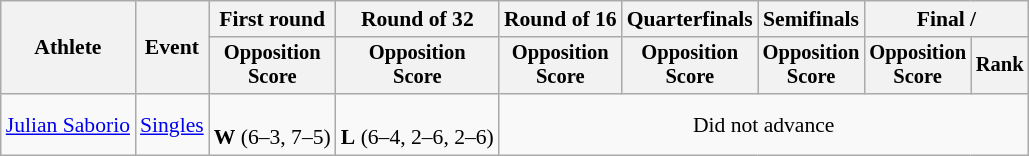<table class=wikitable style="font-size:90%">
<tr>
<th rowspan="2">Athlete</th>
<th rowspan="2">Event</th>
<th>First round</th>
<th>Round of 32</th>
<th>Round of 16</th>
<th>Quarterfinals</th>
<th>Semifinals</th>
<th colspan=2>Final / </th>
</tr>
<tr style="font-size:95%">
<th>Opposition<br>Score</th>
<th>Opposition<br>Score</th>
<th>Opposition<br>Score</th>
<th>Opposition<br>Score</th>
<th>Opposition<br>Score</th>
<th>Opposition<br>Score</th>
<th>Rank</th>
</tr>
<tr>
<td><a href='#'>Julian Saborio</a></td>
<td><a href='#'>Singles</a></td>
<td align=center><br><strong>W</strong> (6–3, 7–5)</td>
<td align=center><br><strong>L</strong> (6–4, 2–6, 2–6)</td>
<td align=center colspan=5>Did not advance</td>
</tr>
</table>
